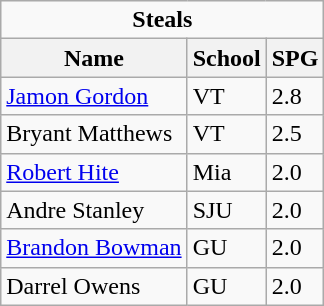<table class="wikitable">
<tr>
<td colspan=3 style="text-align:center;"><strong>Steals</strong></td>
</tr>
<tr>
<th>Name</th>
<th>School</th>
<th>SPG</th>
</tr>
<tr>
<td><a href='#'>Jamon Gordon</a></td>
<td>VT</td>
<td>2.8</td>
</tr>
<tr>
<td>Bryant Matthews</td>
<td>VT</td>
<td>2.5</td>
</tr>
<tr>
<td><a href='#'>Robert Hite</a></td>
<td>Mia</td>
<td>2.0</td>
</tr>
<tr>
<td>Andre Stanley</td>
<td>SJU</td>
<td>2.0</td>
</tr>
<tr>
<td><a href='#'>Brandon Bowman</a></td>
<td>GU</td>
<td>2.0</td>
</tr>
<tr>
<td>Darrel Owens</td>
<td>GU</td>
<td>2.0</td>
</tr>
</table>
